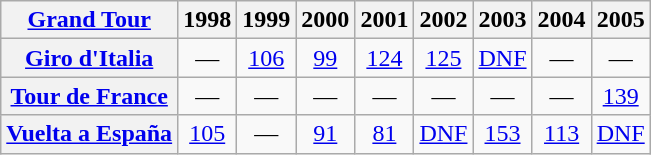<table class="wikitable plainrowheaders">
<tr>
<th scope="col"><a href='#'>Grand Tour</a></th>
<th scope="col">1998</th>
<th scope="col">1999</th>
<th scope="col">2000</th>
<th scope="col">2001</th>
<th scope="col">2002</th>
<th scope="col">2003</th>
<th scope="col">2004</th>
<th scope="col">2005</th>
</tr>
<tr style="text-align:center;">
<th scope="row"> <a href='#'>Giro d'Italia</a></th>
<td>—</td>
<td><a href='#'>106</a></td>
<td><a href='#'>99</a></td>
<td><a href='#'>124</a></td>
<td><a href='#'>125</a></td>
<td><a href='#'>DNF</a></td>
<td>—</td>
<td>—</td>
</tr>
<tr style="text-align:center;">
<th scope="row"> <a href='#'>Tour de France</a></th>
<td>—</td>
<td>—</td>
<td>—</td>
<td>—</td>
<td>—</td>
<td>—</td>
<td>—</td>
<td><a href='#'>139</a></td>
</tr>
<tr style="text-align:center;">
<th scope="row"> <a href='#'>Vuelta a España</a></th>
<td><a href='#'>105</a></td>
<td>—</td>
<td><a href='#'>91</a></td>
<td><a href='#'>81</a></td>
<td><a href='#'>DNF</a></td>
<td><a href='#'>153</a></td>
<td><a href='#'>113</a></td>
<td><a href='#'>DNF</a></td>
</tr>
</table>
